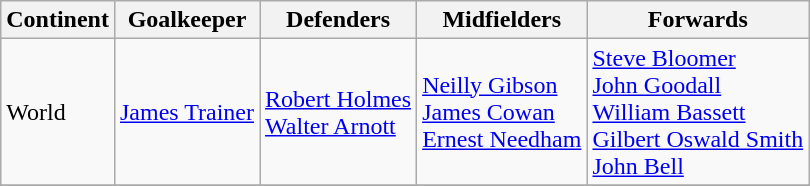<table class="wikitable">
<tr>
<th>Continent</th>
<th>Goalkeeper</th>
<th>Defenders</th>
<th>Midfielders</th>
<th>Forwards</th>
</tr>
<tr>
<td>World</td>
<td> <a href='#'>James Trainer</a></td>
<td> <a href='#'>Robert Holmes</a><br> <a href='#'>Walter Arnott</a></td>
<td> <a href='#'>Neilly Gibson</a><br> <a href='#'>James Cowan</a><br> <a href='#'>Ernest Needham</a></td>
<td> <a href='#'>Steve Bloomer</a><br> <a href='#'>John Goodall</a> <br> <a href='#'>William Bassett</a><br> <a href='#'>Gilbert Oswald Smith</a><br> <a href='#'>John Bell</a></td>
</tr>
<tr>
</tr>
</table>
